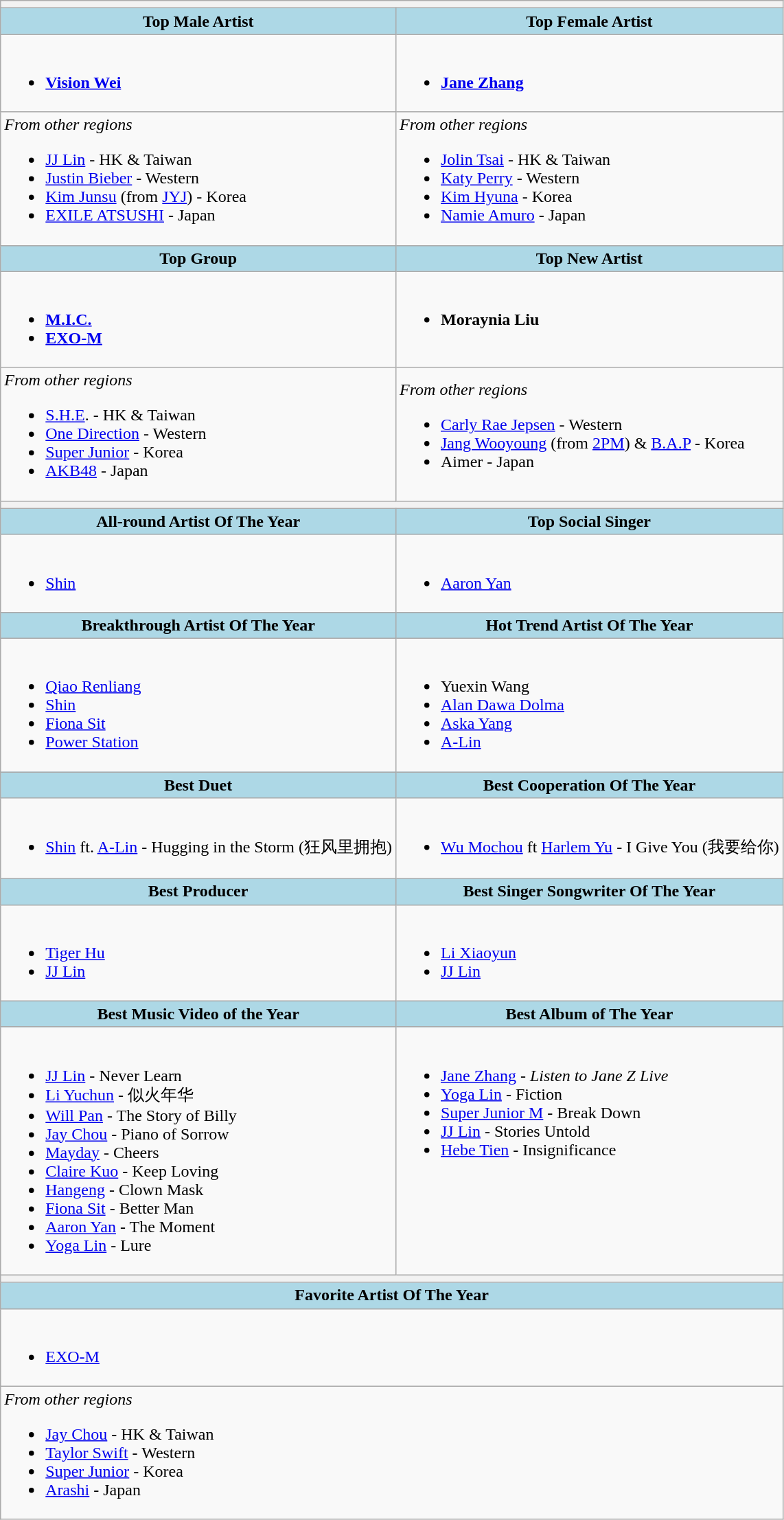<table class="wikitable" style="width=">
<tr>
<th colspan="2"></th>
</tr>
<tr>
<th style="background:lightblue;">Top Male Artist</th>
<th style="background:lightblue;">Top Female Artist</th>
</tr>
<tr>
<td valign="top"><br><ul><li><strong><a href='#'>Vision Wei</a></strong></li></ul></td>
<td valign="top"><br><ul><li><strong><a href='#'>Jane Zhang</a></strong></li></ul></td>
</tr>
<tr>
<td><em>From other regions</em><br><ul><li><a href='#'>JJ Lin</a> - HK & Taiwan</li><li><a href='#'>Justin Bieber</a> - Western</li><li><a href='#'>Kim Junsu</a> (from <a href='#'>JYJ</a>) - Korea</li><li><a href='#'>EXILE ATSUSHI</a> - Japan</li></ul></td>
<td><em>From other regions</em><br><ul><li><a href='#'>Jolin Tsai</a> - HK & Taiwan</li><li><a href='#'>Katy Perry</a> - Western</li><li><a href='#'>Kim Hyuna</a> - Korea</li><li><a href='#'>Namie Amuro</a> - Japan</li></ul></td>
</tr>
<tr>
<th style="background:lightblue;">Top Group</th>
<th style="background:lightblue;">Top New Artist</th>
</tr>
<tr>
<td valign="top"><br><ul><li><strong><a href='#'>M.I.C.</a></strong></li><li><strong><a href='#'>EXO-M</a></strong></li></ul></td>
<td valign="top"><br><ul><li><strong>Moraynia Liu</strong></li></ul></td>
</tr>
<tr>
<td><em>From other regions</em><br><ul><li><a href='#'>S.H.E</a>. - HK & Taiwan</li><li><a href='#'>One Direction</a> - Western</li><li><a href='#'>Super Junior</a> - Korea</li><li><a href='#'>AKB48</a> - Japan</li></ul></td>
<td><em>From other regions</em><br><ul><li><a href='#'>Carly Rae Jepsen</a> - Western</li><li><a href='#'>Jang Wooyoung</a> (from <a href='#'>2PM</a>) & <a href='#'>B.A.P</a> - Korea</li><li>Aimer - Japan</li></ul></td>
</tr>
<tr>
<th colspan="2"></th>
</tr>
<tr>
<th style="background:lightblue;">All-round Artist Of The Year</th>
<th style="background:lightblue;">Top Social Singer</th>
</tr>
<tr>
<td valign="top"><br><ul><li><a href='#'>Shin</a></li></ul></td>
<td valign="top"><br><ul><li><a href='#'>Aaron Yan</a></li></ul></td>
</tr>
<tr>
<th style="background:lightblue;">Breakthrough Artist Of The Year</th>
<th style="background:lightblue;">Hot Trend Artist Of The Year</th>
</tr>
<tr>
<td valign="top"><br><ul><li><a href='#'>Qiao Renliang</a></li><li><a href='#'>Shin</a></li><li><a href='#'>Fiona Sit</a></li><li><a href='#'>Power Station</a></li></ul></td>
<td valign="top"><br><ul><li>Yuexin Wang</li><li><a href='#'>Alan Dawa Dolma</a></li><li><a href='#'>Aska Yang</a></li><li><a href='#'>A-Lin</a></li></ul></td>
</tr>
<tr>
<th style="background:lightblue;">Best Duet</th>
<th style="background:lightblue;">Best Cooperation Of The Year</th>
</tr>
<tr>
<td valign="top"><br><ul><li><a href='#'>Shin</a> ft. <a href='#'>A-Lin</a> - Hugging in the Storm (狂风里拥抱)</li></ul></td>
<td valign="top"><br><ul><li><a href='#'>Wu Mochou</a> ft <a href='#'>Harlem Yu</a> - I Give You (我要给你)</li></ul></td>
</tr>
<tr>
<th style="background:lightblue;">Best Producer</th>
<th style="background:lightblue;">Best Singer Songwriter Of The Year</th>
</tr>
<tr>
<td valign="top"><br><ul><li><a href='#'>Tiger Hu</a></li><li><a href='#'>JJ Lin</a></li></ul></td>
<td valign="top"><br><ul><li><a href='#'>Li Xiaoyun</a></li><li><a href='#'>JJ Lin</a></li></ul></td>
</tr>
<tr>
<th style="background:lightblue;">Best Music Video of the Year</th>
<th style="background:lightblue;">Best Album of The Year</th>
</tr>
<tr>
<td valign="top"><br><ul><li><a href='#'>JJ Lin</a> - Never Learn</li><li><a href='#'>Li Yuchun</a> - 似火年华</li><li><a href='#'>Will Pan</a> - The Story of Billy</li><li><a href='#'>Jay Chou</a> - Piano of Sorrow</li><li><a href='#'>Mayday</a> - Cheers</li><li><a href='#'>Claire Kuo</a> - Keep Loving</li><li><a href='#'>Hangeng</a> - Clown Mask</li><li><a href='#'>Fiona Sit</a> - Better Man</li><li><a href='#'>Aaron Yan</a> - The Moment</li><li><a href='#'>Yoga Lin</a> - Lure</li></ul></td>
<td valign="top"><br><ul><li><a href='#'>Jane Zhang</a> - <em>Listen to Jane Z Live</em></li><li><a href='#'>Yoga Lin</a> - Fiction</li><li><a href='#'>Super Junior M</a> - Break Down</li><li><a href='#'>JJ Lin</a> - Stories Untold</li><li><a href='#'>Hebe Tien</a> - Insignificance</li></ul></td>
</tr>
<tr>
<th colspan="2"></th>
</tr>
<tr>
<th colspan="2" style="background:lightblue;">Favorite Artist Of The Year</th>
</tr>
<tr>
<td colspan="2"><br><ul><li><a href='#'>EXO-M</a></li></ul></td>
</tr>
<tr>
<td colspan="2"><em>From other regions</em><br><ul><li><a href='#'>Jay Chou</a> - HK & Taiwan</li><li><a href='#'>Taylor Swift</a> - Western</li><li><a href='#'>Super Junior</a> - Korea</li><li><a href='#'>Arashi</a> - Japan</li></ul></td>
</tr>
</table>
